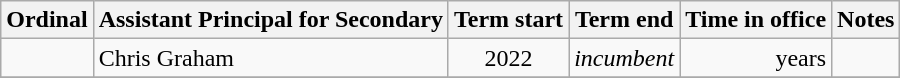<table class="wikitable sortable">
<tr>
<th>Ordinal</th>
<th>Assistant Principal for Secondary</th>
<th>Term start</th>
<th>Term end</th>
<th>Time in office</th>
<th>Notes</th>
</tr>
<tr>
<td align=center></td>
<td>Chris Graham</td>
<td align=center>2022</td>
<td align=center><em>incumbent</em></td>
<td align=right> years</td>
<td></td>
</tr>
<tr>
</tr>
</table>
